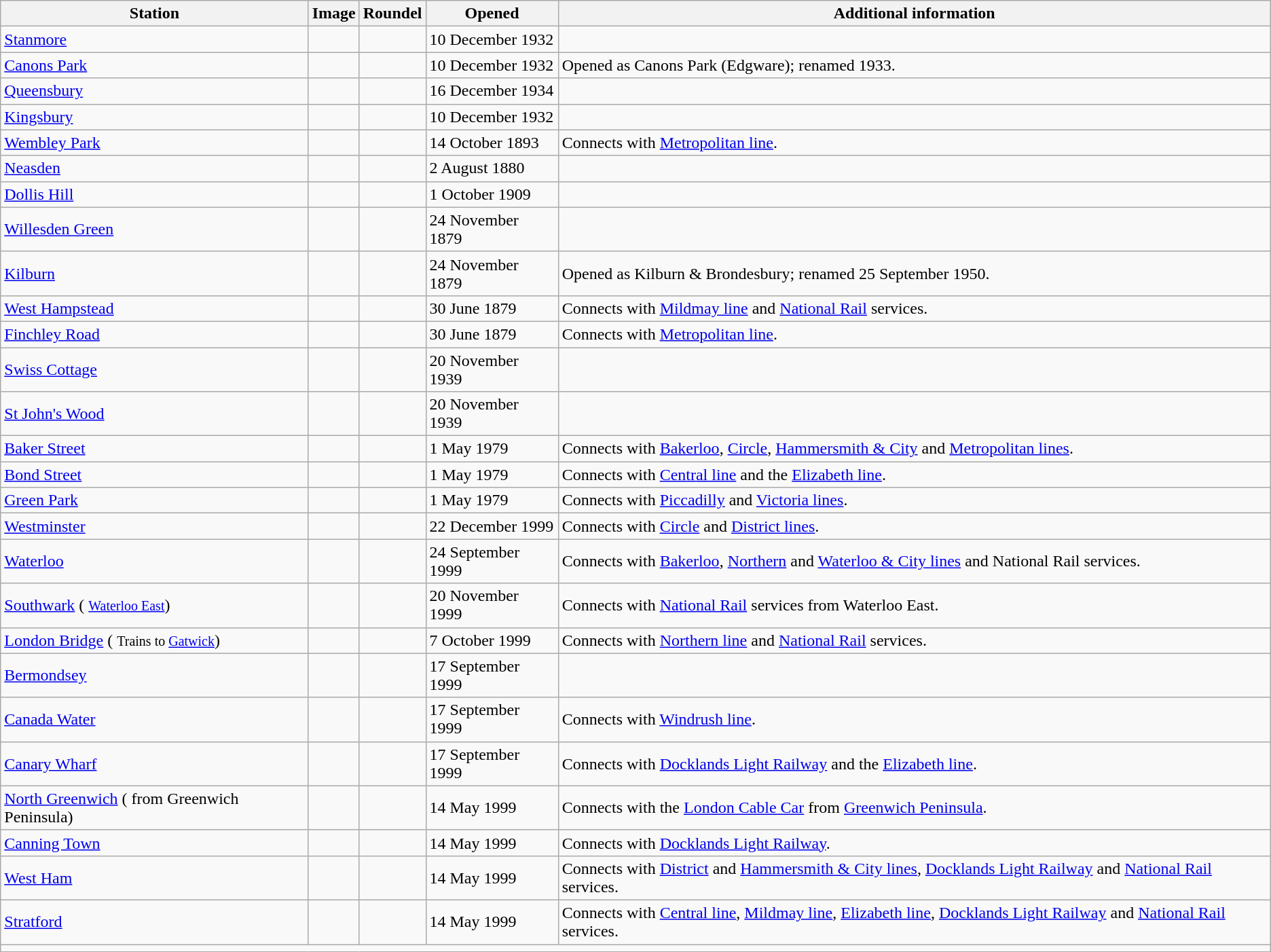<table class="wikitable sortable">
<tr>
<th>Station</th>
<th>Image</th>
<th>Roundel</th>
<th>Opened</th>
<th>Additional information</th>
</tr>
<tr>
<td><a href='#'>Stanmore</a> </td>
<td></td>
<td></td>
<td>10 December 1932</td>
<td></td>
</tr>
<tr>
<td><a href='#'>Canons Park</a></td>
<td></td>
<td></td>
<td>10 December 1932</td>
<td>Opened as Canons Park (Edgware); renamed 1933.</td>
</tr>
<tr>
<td><a href='#'>Queensbury</a></td>
<td></td>
<td></td>
<td>16 December 1934</td>
<td></td>
</tr>
<tr>
<td><a href='#'>Kingsbury</a> </td>
<td></td>
<td></td>
<td>10 December 1932</td>
<td></td>
</tr>
<tr>
<td><a href='#'>Wembley Park</a> </td>
<td></td>
<td></td>
<td>14 October 1893</td>
<td>Connects with <a href='#'>Metropolitan line</a>.</td>
</tr>
<tr>
<td><a href='#'>Neasden</a></td>
<td></td>
<td></td>
<td>2 August 1880</td>
<td></td>
</tr>
<tr>
<td><a href='#'>Dollis Hill</a></td>
<td></td>
<td></td>
<td>1 October 1909</td>
<td></td>
</tr>
<tr>
<td><a href='#'>Willesden Green</a></td>
<td></td>
<td></td>
<td>24 November 1879</td>
<td></td>
</tr>
<tr>
<td><a href='#'>Kilburn</a> </td>
<td></td>
<td></td>
<td>24 November 1879</td>
<td>Opened as Kilburn & Brondesbury; renamed 25 September 1950.</td>
</tr>
<tr>
<td><a href='#'>West Hampstead</a>   </td>
<td></td>
<td></td>
<td>30 June 1879</td>
<td>Connects with <a href='#'>Mildmay line</a> and <a href='#'>National Rail</a> services.</td>
</tr>
<tr>
<td><a href='#'>Finchley Road</a></td>
<td></td>
<td></td>
<td>30 June 1879</td>
<td>Connects with <a href='#'>Metropolitan line</a>.</td>
</tr>
<tr>
<td><a href='#'>Swiss Cottage</a></td>
<td></td>
<td></td>
<td>20 November 1939</td>
<td></td>
</tr>
<tr>
<td><a href='#'>St John's Wood</a></td>
<td></td>
<td></td>
<td>20 November 1939</td>
<td></td>
</tr>
<tr>
<td><a href='#'>Baker Street</a></td>
<td></td>
<td></td>
<td>1 May 1979</td>
<td>Connects with <a href='#'>Bakerloo</a>, <a href='#'>Circle</a>, <a href='#'>Hammersmith & City</a> and <a href='#'>Metropolitan lines</a>.</td>
</tr>
<tr>
<td><a href='#'>Bond Street</a>  </td>
<td></td>
<td></td>
<td>1 May 1979</td>
<td>Connects with <a href='#'>Central line</a> and the <a href='#'>Elizabeth line</a>.</td>
</tr>
<tr>
<td><a href='#'>Green Park</a> </td>
<td></td>
<td></td>
<td>1 May 1979</td>
<td>Connects with <a href='#'>Piccadilly</a> and <a href='#'>Victoria lines</a>.</td>
</tr>
<tr>
<td><a href='#'>Westminster</a> </td>
<td></td>
<td></td>
<td>22 December 1999</td>
<td>Connects with <a href='#'>Circle</a> and <a href='#'>District lines</a>.</td>
</tr>
<tr>
<td><a href='#'>Waterloo</a>  </td>
<td></td>
<td></td>
<td>24 September 1999</td>
<td>Connects with <a href='#'>Bakerloo</a>, <a href='#'>Northern</a> and <a href='#'>Waterloo & City lines</a> and National Rail services.</td>
</tr>
<tr>
<td><a href='#'>Southwark</a> ( <small><a href='#'>Waterloo East</a></small>) </td>
<td></td>
<td></td>
<td>20 November 1999</td>
<td>Connects with <a href='#'>National Rail</a> services from Waterloo East.</td>
</tr>
<tr>
<td><a href='#'>London Bridge</a>   ( <small>Trains to <a href='#'>Gatwick</a></small>) </td>
<td></td>
<td></td>
<td>7 October 1999</td>
<td>Connects with <a href='#'>Northern line</a> and <a href='#'>National Rail</a> services.</td>
</tr>
<tr>
<td><a href='#'>Bermondsey</a> </td>
<td></td>
<td></td>
<td>17 September 1999</td>
<td></td>
</tr>
<tr>
<td><a href='#'>Canada Water</a>  </td>
<td></td>
<td></td>
<td>17 September 1999</td>
<td>Connects with <a href='#'>Windrush line</a>.</td>
</tr>
<tr>
<td><a href='#'>Canary Wharf</a>   </td>
<td></td>
<td></td>
<td>17 September 1999</td>
<td>Connects with <a href='#'>Docklands Light Railway</a> and the <a href='#'>Elizabeth line</a>. </td>
</tr>
<tr>
<td><a href='#'>North Greenwich</a>  ( from Greenwich Peninsula)</td>
<td></td>
<td></td>
<td>14 May 1999</td>
<td>Connects with the <a href='#'>London Cable Car</a> from <a href='#'>Greenwich Peninsula</a>.</td>
</tr>
<tr>
<td><a href='#'>Canning Town</a>  </td>
<td></td>
<td></td>
<td>14 May 1999</td>
<td>Connects with <a href='#'>Docklands Light Railway</a>.</td>
</tr>
<tr>
<td><a href='#'>West Ham</a>    </td>
<td></td>
<td></td>
<td>14 May 1999</td>
<td>Connects with <a href='#'>District</a> and <a href='#'>Hammersmith & City lines</a>, <a href='#'>Docklands Light Railway</a> and <a href='#'>National Rail</a> services.</td>
</tr>
<tr>
<td><a href='#'>Stratford</a>     </td>
<td></td>
<td></td>
<td>14 May 1999</td>
<td>Connects with <a href='#'>Central line</a>, <a href='#'>Mildmay line</a>, <a href='#'>Elizabeth line</a>, <a href='#'>Docklands Light Railway</a> and <a href='#'>National Rail</a> services.</td>
</tr>
<tr>
<td colspan="5"></td>
</tr>
</table>
